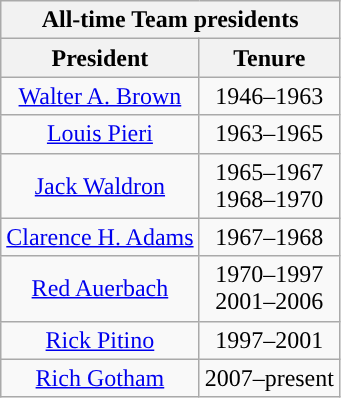<table class="wikitable" style="text-align:center">
<tr>
<th colspan="2">All-time Team presidents</th>
</tr>
<tr>
<th>President</th>
<th>Tenure</th>
</tr>
<tr>
<td><a href='#'>Walter A. Brown</a></td>
<td>1946–1963</td>
</tr>
<tr>
<td><a href='#'>Louis Pieri</a></td>
<td>1963–1965</td>
</tr>
<tr>
<td><a href='#'>Jack Waldron</a></td>
<td>1965–1967<br>1968–1970</td>
</tr>
<tr>
<td><a href='#'>Clarence H. Adams</a></td>
<td>1967–1968</td>
</tr>
<tr>
<td><a href='#'>Red Auerbach</a></td>
<td>1970–1997<br>2001–2006</td>
</tr>
<tr>
<td><a href='#'>Rick Pitino</a></td>
<td>1997–2001</td>
</tr>
<tr>
<td><a href='#'>Rich Gotham</a></td>
<td>2007–present</td>
</tr>
</table>
